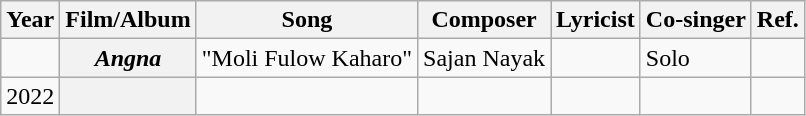<table class="wikitable plainrowheaders">
<tr>
<th scope="col">Year</th>
<th scope="col">Film/Album</th>
<th scope="col">Song</th>
<th scope="col">Composer</th>
<th>Lyricist</th>
<th scope="col">Co-singer</th>
<th scope="col">Ref.</th>
</tr>
<tr>
<td></td>
<th><em>Angna</em></th>
<td>"Moli Fulow Kaharo"</td>
<td>Sajan Nayak</td>
<td></td>
<td>Solo</td>
<td></td>
</tr>
<tr>
<td>2022</td>
<th></th>
<td></td>
<td></td>
<td></td>
<td></td>
<td></td>
</tr>
</table>
